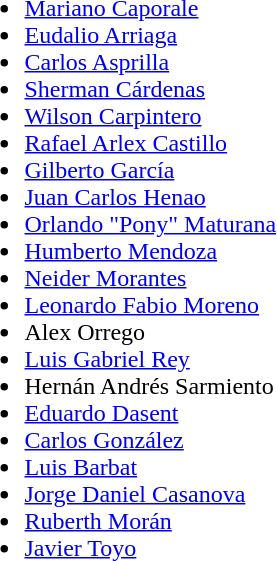<table style="width:60%;">
<tr>
<td><br><ul><li> <a href='#'>Mariano Caporale</a></li><li> <a href='#'>Eudalio Arriaga</a></li><li> <a href='#'>Carlos Asprilla</a></li><li> <a href='#'>Sherman Cárdenas</a></li><li> <a href='#'>Wilson Carpintero</a></li><li> <a href='#'>Rafael Arlex Castillo</a></li><li> <a href='#'>Gilberto García</a></li><li> <a href='#'>Juan Carlos Henao</a></li><li> <a href='#'>Orlando "Pony" Maturana</a></li><li> <a href='#'>Humberto Mendoza</a></li><li> <a href='#'>Neider Morantes</a></li><li> <a href='#'>Leonardo Fabio Moreno</a></li><li> Alex Orrego</li><li> <a href='#'>Luis Gabriel Rey</a></li><li> Hernán Andrés Sarmiento</li><li> <a href='#'>Eduardo Dasent</a></li><li> <a href='#'>Carlos González</a></li><li> <a href='#'>Luis Barbat</a></li><li> <a href='#'>Jorge Daniel Casanova</a></li><li> <a href='#'>Ruberth Morán</a></li><li> <a href='#'>Javier Toyo</a></li></ul></td>
</tr>
</table>
